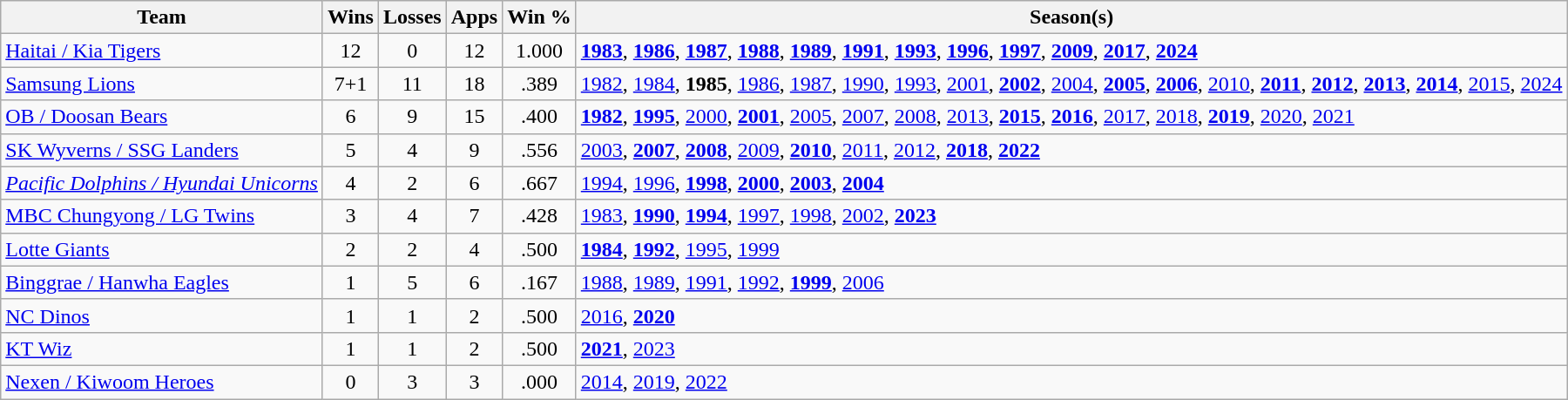<table class="wikitable sortable" style="text-align:center;">
<tr>
<th>Team</th>
<th>Wins</th>
<th>Losses</th>
<th>Apps</th>
<th>Win %</th>
<th class="unsortable">Season(s)</th>
</tr>
<tr>
<td style="text-align:left;"><a href='#'>Haitai / Kia Tigers</a></td>
<td>12</td>
<td>0</td>
<td>12</td>
<td>1.000</td>
<td style="text-align:left;"><strong><a href='#'>1983</a></strong>, <strong><a href='#'>1986</a></strong>, <strong><a href='#'>1987</a></strong>, <strong><a href='#'>1988</a></strong>, <strong><a href='#'>1989</a></strong>, <strong><a href='#'>1991</a></strong>, <strong><a href='#'>1993</a></strong>, <strong><a href='#'>1996</a></strong>, <strong><a href='#'>1997</a></strong>, <strong><a href='#'>2009</a></strong>, <strong><a href='#'>2017</a></strong>, <strong><a href='#'>2024</a></strong></td>
</tr>
<tr>
<td style="text-align:left;"><a href='#'>Samsung Lions</a></td>
<td>7+1</td>
<td>11</td>
<td>18</td>
<td>.389</td>
<td style="text-align:left;"><a href='#'>1982</a>, <a href='#'>1984</a>, <strong>1985</strong>, <a href='#'>1986</a>, <a href='#'>1987</a>, <a href='#'>1990</a>, <a href='#'>1993</a>, <a href='#'>2001</a>, <strong><a href='#'>2002</a></strong>, <a href='#'>2004</a>, <strong><a href='#'>2005</a></strong>, <strong><a href='#'>2006</a></strong>, <a href='#'>2010</a>, <strong><a href='#'>2011</a></strong>, <strong><a href='#'>2012</a></strong>, <strong><a href='#'>2013</a></strong>, <strong><a href='#'>2014</a></strong>, <a href='#'>2015</a>, <a href='#'>2024</a></td>
</tr>
<tr>
<td style="text-align:left;"><a href='#'>OB / Doosan Bears</a></td>
<td>6</td>
<td>9</td>
<td>15</td>
<td>.400</td>
<td style="text-align:left;"><strong><a href='#'>1982</a></strong>, <strong><a href='#'>1995</a></strong>, <a href='#'>2000</a>, <strong><a href='#'>2001</a></strong>, <a href='#'>2005</a>, <a href='#'>2007</a>, <a href='#'>2008</a>, <a href='#'>2013</a>, <strong><a href='#'>2015</a></strong>, <strong><a href='#'>2016</a></strong>, <a href='#'>2017</a>, <a href='#'>2018</a>, <strong><a href='#'>2019</a></strong>, <a href='#'>2020</a>, <a href='#'>2021</a></td>
</tr>
<tr>
<td style="text-align:left;"><a href='#'>SK Wyverns / SSG Landers</a></td>
<td>5</td>
<td>4</td>
<td>9</td>
<td>.556</td>
<td style="text-align:left;"><a href='#'>2003</a>, <strong><a href='#'>2007</a></strong>, <strong><a href='#'>2008</a></strong>, <a href='#'>2009</a>, <strong><a href='#'>2010</a></strong>, <a href='#'>2011</a>, <a href='#'>2012</a>, <strong><a href='#'>2018</a></strong>, <strong><a href='#'>2022</a></strong></td>
</tr>
<tr>
<td style="text-align:left;"><em><a href='#'>Pacific Dolphins / Hyundai Unicorns</a></em></td>
<td>4</td>
<td>2</td>
<td>6</td>
<td>.667</td>
<td style="text-align:left;"><a href='#'>1994</a>, <a href='#'>1996</a>, <strong><a href='#'>1998</a></strong>, <strong><a href='#'>2000</a></strong>, <strong><a href='#'>2003</a></strong>, <strong><a href='#'>2004</a></strong></td>
</tr>
<tr>
<td style="text-align:left;"><a href='#'>MBC Chungyong / LG Twins</a></td>
<td>3</td>
<td>4</td>
<td>7</td>
<td>.428</td>
<td style="text-align:left;"><a href='#'>1983</a>, <strong><a href='#'>1990</a></strong>, <strong><a href='#'>1994</a></strong>, <a href='#'>1997</a>, <a href='#'>1998</a>, <a href='#'>2002</a>, <strong><a href='#'>2023</a></strong></td>
</tr>
<tr>
<td style="text-align:left;"><a href='#'>Lotte Giants</a></td>
<td>2</td>
<td>2</td>
<td>4</td>
<td>.500</td>
<td style="text-align:left;"><strong><a href='#'>1984</a></strong>, <strong><a href='#'>1992</a></strong>, <a href='#'>1995</a>, <a href='#'>1999</a></td>
</tr>
<tr>
<td style="text-align:left;"><a href='#'>Binggrae / Hanwha Eagles</a></td>
<td>1</td>
<td>5</td>
<td>6</td>
<td>.167</td>
<td style="text-align:left;"><a href='#'>1988</a>, <a href='#'>1989</a>, <a href='#'>1991</a>, <a href='#'>1992</a>, <strong><a href='#'>1999</a></strong>, <a href='#'>2006</a></td>
</tr>
<tr>
<td style="text-align:left;"><a href='#'>NC Dinos</a></td>
<td>1</td>
<td>1</td>
<td>2</td>
<td>.500</td>
<td style="text-align:left;"><a href='#'>2016</a>, <strong><a href='#'>2020</a></strong></td>
</tr>
<tr>
<td style="text-align:left;"><a href='#'>KT Wiz</a></td>
<td>1</td>
<td>1</td>
<td>2</td>
<td>.500</td>
<td style="text-align:left;"><strong><a href='#'>2021</a></strong>, <a href='#'>2023</a></td>
</tr>
<tr>
<td style="text-align:left;"><a href='#'>Nexen / Kiwoom Heroes</a></td>
<td>0</td>
<td>3</td>
<td>3</td>
<td>.000</td>
<td style="text-align:left;"><a href='#'>2014</a>, <a href='#'>2019</a>, <a href='#'>2022</a></td>
</tr>
</table>
